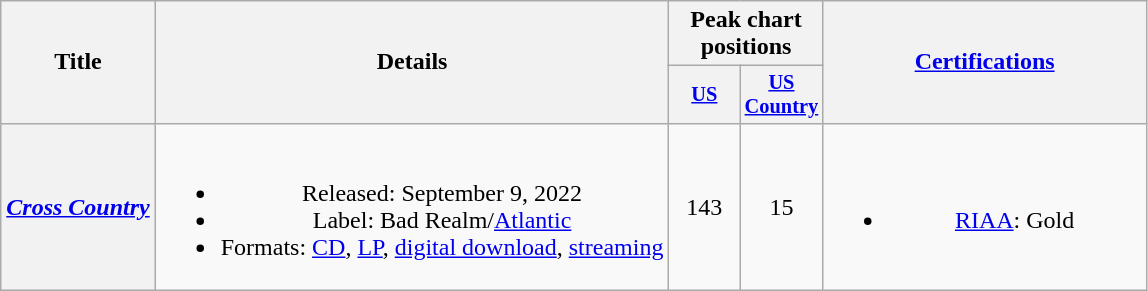<table class="wikitable plainrowheaders" style="text-align:center;">
<tr>
<th scope="col" rowspan="2">Title</th>
<th scope="col" rowspan="2">Details</th>
<th scope="col" colspan="2">Peak chart positions</th>
<th scope="col" rowspan="2" style="width:13em;"><a href='#'>Certifications</a></th>
</tr>
<tr>
<th scope="col" style="width:3em;font-size:85%;"><a href='#'>US</a><br></th>
<th scope="col" style="width:3em;font-size:85%;"><a href='#'>US<br>Country</a><br></th>
</tr>
<tr>
<th scope="row"><em><a href='#'>Cross Country</a></em></th>
<td><br><ul><li>Released: September 9, 2022</li><li>Label: Bad Realm/<a href='#'>Atlantic</a></li><li>Formats: <a href='#'>CD</a>, <a href='#'>LP</a>, <a href='#'>digital download</a>, <a href='#'>streaming</a></li></ul></td>
<td>143</td>
<td>15</td>
<td><br><ul><li><a href='#'>RIAA</a>: Gold</li></ul></td>
</tr>
</table>
